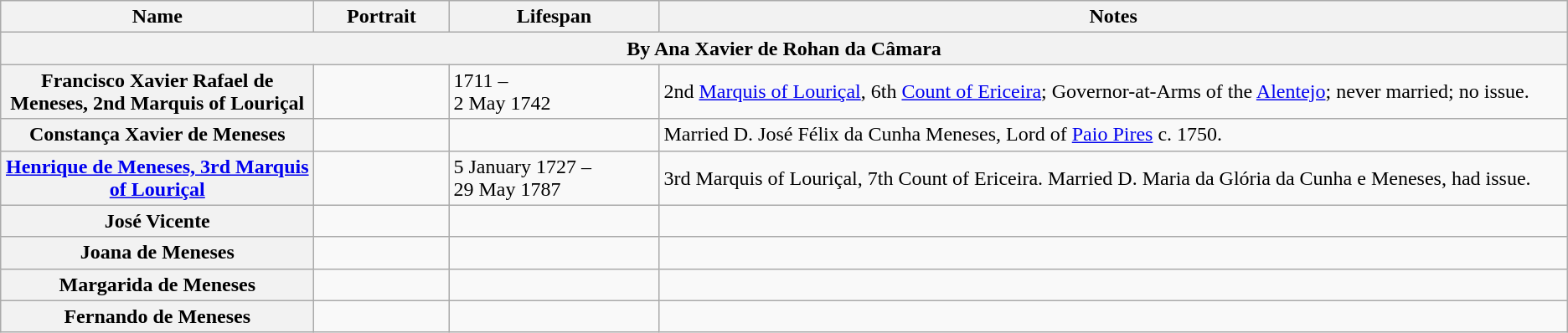<table class="wikitable plainrowheaders">
<tr>
<th scope="col" style="width:  20%;">Name</th>
<th scope="col" style="width: 100px;">Portrait</th>
<th scope="col" style="width:  10em;">Lifespan</th>
<th scope="col">Notes</th>
</tr>
<tr>
<th scope="col" colspan="4">By  Ana Xavier de Rohan da Câmara</th>
</tr>
<tr>
<th scope="row">Francisco Xavier Rafael de Meneses, 2nd Marquis of Louriçal</th>
<td></td>
<td>1711 – <br> 2 May 1742</td>
<td>2nd <a href='#'>Marquis of Louriçal</a>, 6th <a href='#'>Count of Ericeira</a>; Governor-at-Arms of the <a href='#'>Alentejo</a>; never married; no issue.</td>
</tr>
<tr>
<th scope="row">Constança Xavier de Meneses</th>
<td></td>
<td></td>
<td>Married D. José Félix da Cunha Meneses, Lord of <a href='#'>Paio Pires</a> c. 1750.</td>
</tr>
<tr>
<th scope="row"><a href='#'>Henrique de Meneses, 3rd Marquis of Louriçal</a></th>
<td></td>
<td>5 January 1727 – <br> 29 May 1787</td>
<td>3rd Marquis of Louriçal, 7th Count of Ericeira. Married D. Maria da Glória da Cunha e Meneses, had issue.</td>
</tr>
<tr>
<th scope="row">José Vicente</th>
<td></td>
<td></td>
<td></td>
</tr>
<tr>
<th scope="row">Joana de Meneses</th>
<td></td>
<td></td>
<td></td>
</tr>
<tr>
<th scope="row">Margarida de Meneses</th>
<td></td>
<td></td>
<td></td>
</tr>
<tr>
<th scope="row">Fernando de Meneses</th>
<td></td>
<td></td>
<td></td>
</tr>
</table>
